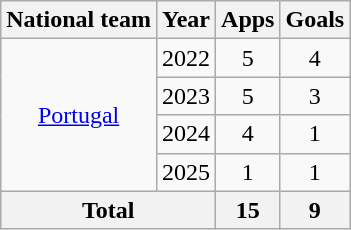<table class="wikitable" style="text-align:center">
<tr>
<th>National team</th>
<th>Year</th>
<th>Apps</th>
<th>Goals</th>
</tr>
<tr>
<td rowspan="4"><a href='#'>Portugal</a></td>
<td>2022</td>
<td>5</td>
<td>4</td>
</tr>
<tr>
<td>2023</td>
<td>5</td>
<td>3</td>
</tr>
<tr>
<td>2024</td>
<td>4</td>
<td>1</td>
</tr>
<tr>
<td>2025</td>
<td>1</td>
<td>1</td>
</tr>
<tr>
<th colspan="2">Total</th>
<th>15</th>
<th>9</th>
</tr>
</table>
